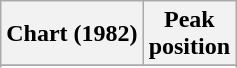<table class="wikitable sortable plainrowheaders">
<tr>
<th>Chart (1982)</th>
<th>Peak<br>position</th>
</tr>
<tr>
</tr>
<tr>
</tr>
</table>
